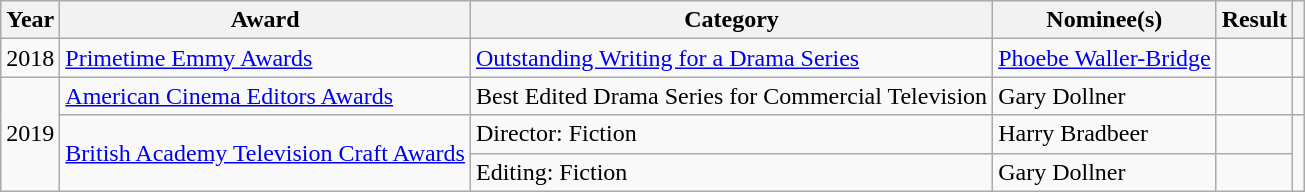<table class="wikitable sortable plainrowheaders">
<tr>
<th>Year</th>
<th>Award</th>
<th>Category</th>
<th>Nominee(s)</th>
<th>Result</th>
<th class="unsortable"></th>
</tr>
<tr>
<td>2018</td>
<td><a href='#'>Primetime Emmy Awards</a></td>
<td><a href='#'>Outstanding Writing for a Drama Series</a></td>
<td><a href='#'>Phoebe Waller-Bridge</a></td>
<td></td>
<td align="center"></td>
</tr>
<tr>
<td rowspan="3">2019</td>
<td><a href='#'>American Cinema Editors Awards</a></td>
<td>Best Edited Drama Series for Commercial Television</td>
<td>Gary Dollner</td>
<td></td>
<td align="center"></td>
</tr>
<tr>
<td rowspan="2"><a href='#'>British Academy Television Craft Awards</a></td>
<td>Director: Fiction</td>
<td>Harry Bradbeer</td>
<td></td>
<td rowspan="2" align="center"></td>
</tr>
<tr>
<td>Editing: Fiction</td>
<td>Gary Dollner</td>
<td></td>
</tr>
</table>
